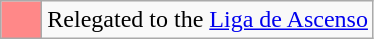<table class="wikitable" style="text-align: center;">
<tr>
<td style="background:#ff8888; width:20px;"></td>
<td>Relegated to the <a href='#'>Liga de Ascenso</a></td>
</tr>
</table>
